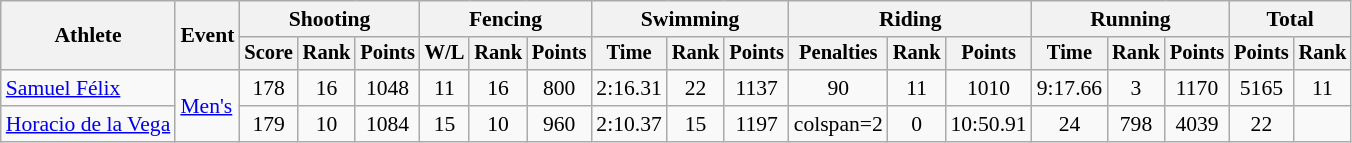<table class=wikitable style=font-size:90%;text-align:center>
<tr>
<th rowspan=2>Athlete</th>
<th rowspan=2>Event</th>
<th colspan=3>Shooting</th>
<th colspan=3>Fencing</th>
<th colspan=3>Swimming</th>
<th colspan=3>Riding</th>
<th colspan=3>Running</th>
<th colspan=2>Total</th>
</tr>
<tr style=font-size:95%>
<th>Score</th>
<th>Rank</th>
<th>Points</th>
<th>W/L</th>
<th>Rank</th>
<th>Points</th>
<th>Time</th>
<th>Rank</th>
<th>Points</th>
<th>Penalties</th>
<th>Rank</th>
<th>Points</th>
<th>Time</th>
<th>Rank</th>
<th>Points</th>
<th>Points</th>
<th>Rank</th>
</tr>
<tr>
<td align=left><a href='#'>Samuel Félix</a></td>
<td align=left rowspan=2><a href='#'>Men's</a></td>
<td>178</td>
<td>16</td>
<td>1048</td>
<td>11</td>
<td>16</td>
<td>800</td>
<td>2:16.31</td>
<td>22</td>
<td>1137</td>
<td>90</td>
<td>11</td>
<td>1010</td>
<td>9:17.66</td>
<td>3</td>
<td>1170</td>
<td>5165</td>
<td>11</td>
</tr>
<tr>
<td align=left><a href='#'>Horacio de la Vega</a></td>
<td>179</td>
<td>10</td>
<td>1084</td>
<td>15</td>
<td>10</td>
<td>960</td>
<td>2:10.37</td>
<td>15</td>
<td>1197</td>
<td>colspan=2 </td>
<td>0</td>
<td>10:50.91</td>
<td>24</td>
<td>798</td>
<td>4039</td>
<td>22</td>
</tr>
</table>
